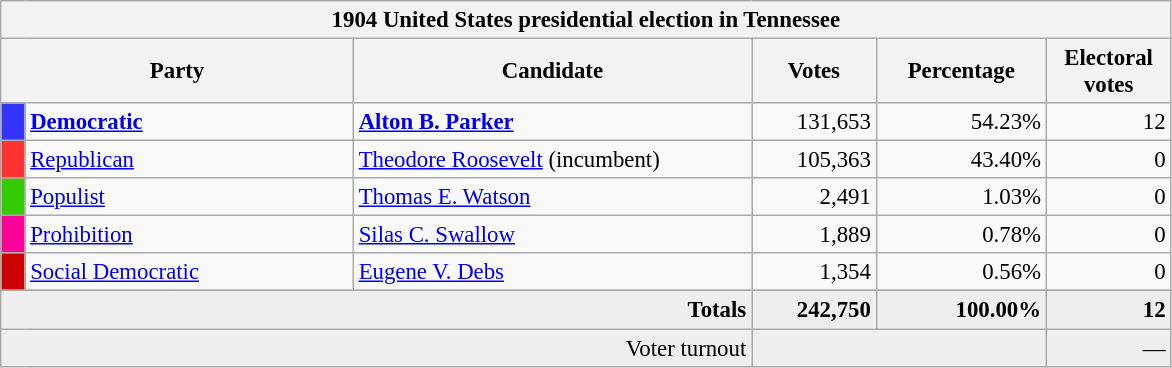<table class="wikitable" style="font-size: 95%;">
<tr>
<th colspan="6">1904 United States presidential election in Tennessee</th>
</tr>
<tr>
<th colspan="2" style="width: 15em">Party</th>
<th style="width: 17em">Candidate</th>
<th style="width: 5em">Votes</th>
<th style="width: 7em">Percentage</th>
<th style="width: 5em">Electoral votes</th>
</tr>
<tr>
<th style="background-color:#3333FF; width: 3px"></th>
<td style="width: 130px"><strong><a href='#'>Democratic</a></strong></td>
<td><strong><a href='#'>Alton B. Parker</a></strong></td>
<td align="right">131,653</td>
<td align="right">54.23%</td>
<td align="right">12</td>
</tr>
<tr>
<th style="background-color:#FF3333; width: 3px"></th>
<td style="width: 130px"><a href='#'>Republican</a></td>
<td><a href='#'>Theodore Roosevelt</a> (incumbent)</td>
<td align="right">105,363</td>
<td align="right">43.40%</td>
<td align="right">0</td>
</tr>
<tr>
<th style="background-color:#3c0; width: 3px"></th>
<td style="width: 130px"><a href='#'>Populist</a></td>
<td><a href='#'>Thomas E. Watson</a></td>
<td align="right">2,491</td>
<td align="right">1.03%</td>
<td align="right">0</td>
</tr>
<tr>
<th style="background-color:#f09; width: 3px"></th>
<td style="width: 130px"><a href='#'>Prohibition</a></td>
<td><a href='#'>Silas C. Swallow</a></td>
<td align="right">1,889</td>
<td align="right">0.78%</td>
<td align="right">0</td>
</tr>
<tr>
<th style="background-color:#c00; width: 3px"></th>
<td style="width: 130px"><a href='#'>Social Democratic</a></td>
<td><a href='#'>Eugene V. Debs</a></td>
<td align="right">1,354</td>
<td align="right">0.56%</td>
<td align="right">0</td>
</tr>
<tr>
</tr>
<tr bgcolor="#EEEEEE">
<td colspan="3" align="right"><strong>Totals</strong></td>
<td align="right"><strong>242,750</strong></td>
<td align="right"><strong>100.00%</strong></td>
<td align="right"><strong>12</strong></td>
</tr>
<tr bgcolor="#EEEEEE">
<td colspan="3" align="right">Voter turnout</td>
<td colspan="2" align="right"></td>
<td align="right">—</td>
</tr>
</table>
